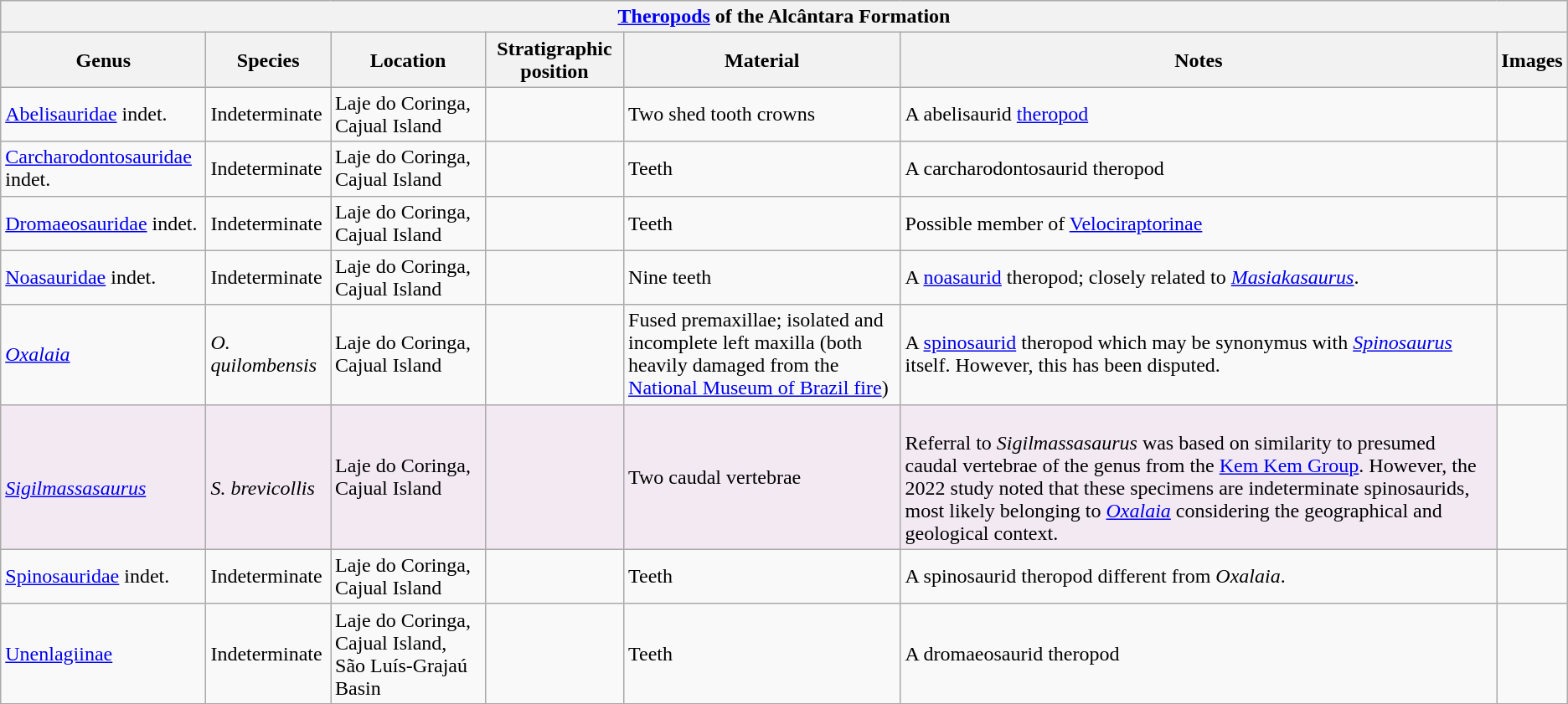<table class="wikitable" align="center">
<tr>
<th colspan="7" align="center"><a href='#'>Theropods</a> of the Alcântara Formation</th>
</tr>
<tr>
<th>Genus</th>
<th>Species</th>
<th>Location</th>
<th>Stratigraphic position</th>
<th>Material</th>
<th>Notes</th>
<th>Images</th>
</tr>
<tr>
<td><a href='#'>Abelisauridae</a> indet.</td>
<td>Indeterminate</td>
<td>Laje do Coringa, Cajual Island</td>
<td></td>
<td>Two shed tooth crowns</td>
<td>A abelisaurid <a href='#'>theropod</a></td>
<td></td>
</tr>
<tr>
<td><a href='#'>Carcharodontosauridae</a> indet.</td>
<td>Indeterminate</td>
<td>Laje do Coringa, Cajual Island</td>
<td></td>
<td>Teeth</td>
<td>A carcharodontosaurid theropod</td>
<td></td>
</tr>
<tr>
<td><a href='#'>Dromaeosauridae</a> indet.</td>
<td>Indeterminate</td>
<td>Laje do Coringa, Cajual Island</td>
<td></td>
<td>Teeth</td>
<td>Possible member of <a href='#'>Velociraptorinae</a></td>
<td></td>
</tr>
<tr>
<td><a href='#'>Noasauridae</a> indet.</td>
<td>Indeterminate</td>
<td>Laje do Coringa, Cajual Island</td>
<td></td>
<td>Nine teeth</td>
<td>A <a href='#'>noasaurid</a> theropod; closely related to <em><a href='#'>Masiakasaurus</a></em>.</td>
<td></td>
</tr>
<tr>
<td><em><a href='#'>Oxalaia</a></em></td>
<td><em>O. quilombensis</em></td>
<td>Laje do Coringa, Cajual Island</td>
<td></td>
<td>Fused premaxillae; isolated and incomplete left maxilla (both heavily damaged from the <a href='#'>National Museum of Brazil fire</a>)</td>
<td>A <a href='#'>spinosaurid</a> theropod which may be synonymus with <em><a href='#'>Spinosaurus</a></em> itself. However, this has been disputed.</td>
<td></td>
</tr>
<tr>
<td style="background:#f3e9f3;"><br><em><a href='#'>Sigilmassasaurus</a></em></td>
<td style="background:#f3e9f3;"><br><em>S. brevicollis</em></td>
<td style="background:#f3e9f3;">Laje do Coringa, Cajual Island</td>
<td style="background:#f3e9f3;"></td>
<td style="background:#f3e9f3;">Two caudal vertebrae</td>
<td style="background:#f3e9f3;"><br>Referral to <em>Sigilmassasaurus</em> was based on similarity to presumed caudal vertebrae of the genus from the <a href='#'>Kem Kem Group</a>. However, the 2022 study noted that these specimens are indeterminate spinosaurids, most likely belonging to <em><a href='#'>Oxalaia</a></em> considering the geographical and geological context.</td>
<td></td>
</tr>
<tr>
<td><a href='#'>Spinosauridae</a> indet.</td>
<td>Indeterminate</td>
<td>Laje do Coringa, Cajual Island</td>
<td></td>
<td>Teeth</td>
<td>A spinosaurid theropod different from <em>Oxalaia</em>.</td>
<td></td>
</tr>
<tr>
<td><a href='#'>Unenlagiinae</a></td>
<td>Indeterminate</td>
<td>Laje do Coringa, Cajual Island, São  Luís-Grajaú  Basin</td>
<td></td>
<td>Teeth</td>
<td>A dromaeosaurid theropod</td>
<td></td>
</tr>
<tr>
</tr>
</table>
